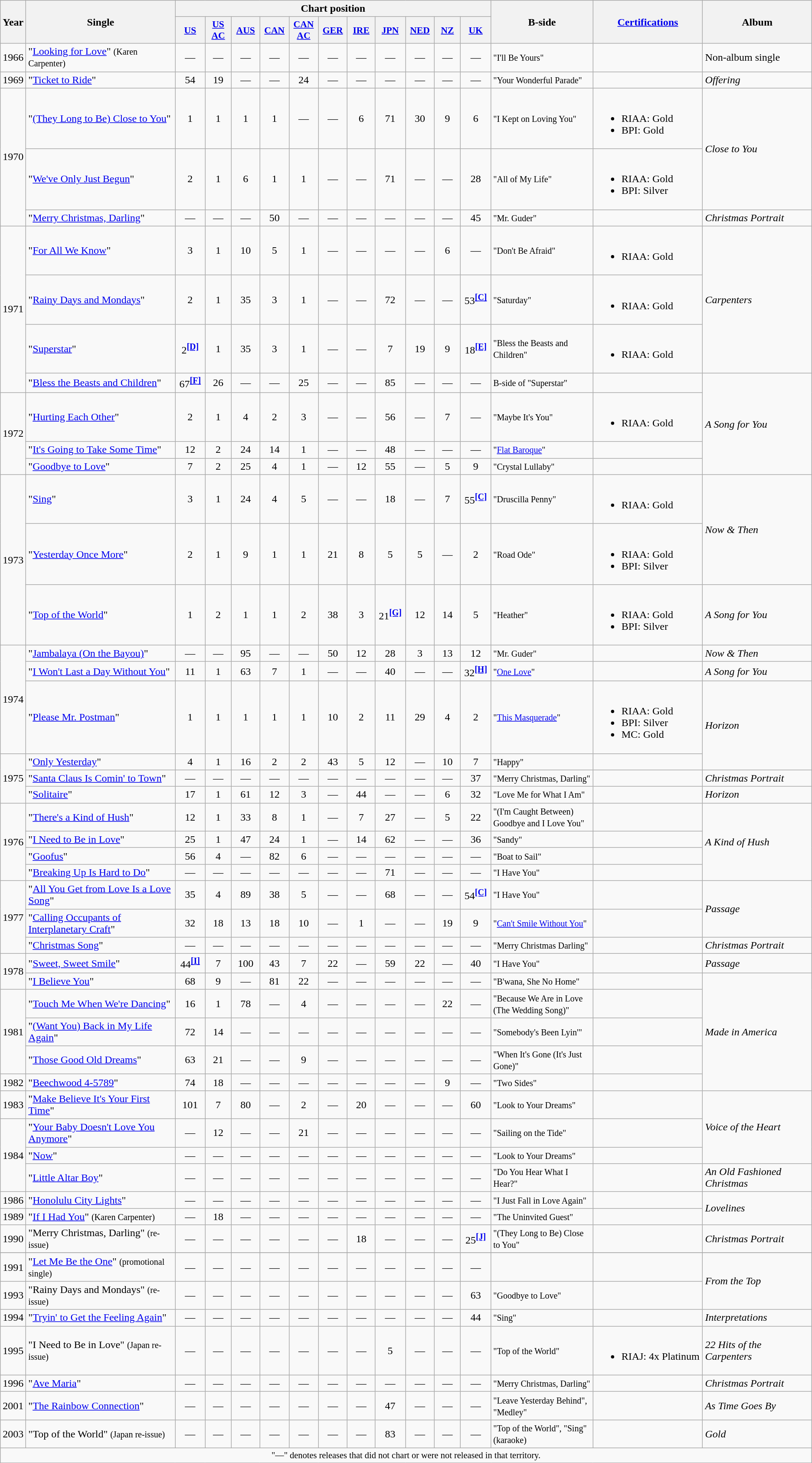<table class="wikitable">
<tr>
<th rowspan="2">Year</th>
<th rowspan="2" style="width:20em;">Single</th>
<th colspan="11">Chart position</th>
<th rowspan="2" style="width:13em;">B-side</th>
<th rowspan="2" style="width:13em;"><a href='#'>Certifications</a></th>
<th rowspan="2" style="width:13em;">Album</th>
</tr>
<tr>
<th style="width:3em;font-size:90%"><a href='#'>US</a><br></th>
<th style="width:3em;font-size:90%"><a href='#'>US AC</a><br></th>
<th style="width:3em;font-size:90%"><a href='#'>AUS</a><br></th>
<th style="width:3em;font-size:90%"><a href='#'>CAN</a><br></th>
<th style="width:3em;font-size:90%"><a href='#'>CAN AC</a><br></th>
<th style="width:3em;font-size:90%"><a href='#'>GER</a><br></th>
<th style="width:3em;font-size:90%"><a href='#'>IRE</a><br></th>
<th style="width:3em;font-size:90%"><a href='#'>JPN</a><br></th>
<th style="width:3em;font-size:90%"><a href='#'>NED</a><br></th>
<th style="width:3em;font-size:90%"><a href='#'>NZ</a><br></th>
<th style="width:3em;font-size:90%"><a href='#'>UK</a><br></th>
</tr>
<tr>
<td>1966</td>
<td>"<a href='#'>Looking for Love</a>" <small>(Karen Carpenter)</small></td>
<td align="center">—</td>
<td align="center">—</td>
<td align="center">—</td>
<td align="center">—</td>
<td align="center">—</td>
<td align="center">—</td>
<td align="center">—</td>
<td align="center">—</td>
<td align="center">—</td>
<td align="center">—</td>
<td align="center">—</td>
<td><small>"I'll Be Yours"</small></td>
<td></td>
<td>Non-album single</td>
</tr>
<tr>
<td>1969</td>
<td>"<a href='#'>Ticket to Ride</a>"</td>
<td align="center">54</td>
<td align="center">19</td>
<td align="center">—</td>
<td align="center">—</td>
<td align="center">24</td>
<td align="center">—</td>
<td align="center">—</td>
<td align="center">—</td>
<td align="center">—</td>
<td align="center">—</td>
<td align="center">—</td>
<td><small>"Your Wonderful Parade"</small></td>
<td></td>
<td><em>Offering</em></td>
</tr>
<tr>
<td rowspan="3">1970</td>
<td>"<a href='#'>(They Long to Be) Close to You</a>"</td>
<td align="center">1</td>
<td align="center">1</td>
<td align="center">1</td>
<td align="center">1</td>
<td align="center">—</td>
<td align="center">—</td>
<td align="center">6</td>
<td align="center">71</td>
<td align="center">30</td>
<td align="center">9</td>
<td align="center">6</td>
<td><small>"I Kept on Loving You"</small></td>
<td><br><ul><li>RIAA: Gold</li><li>BPI: Gold</li></ul></td>
<td rowspan=2><em>Close to You</em></td>
</tr>
<tr>
<td>"<a href='#'>We've Only Just Begun</a>"</td>
<td align="center">2</td>
<td align="center">1</td>
<td align="center">6</td>
<td align="center">1</td>
<td align="center">1</td>
<td align="center">—</td>
<td align="center">—</td>
<td align="center">71</td>
<td align="center">—</td>
<td align="center">—</td>
<td align="center">28</td>
<td><small>"All of My Life"</small></td>
<td><br><ul><li>RIAA: Gold</li><li>BPI: Silver</li></ul></td>
</tr>
<tr>
<td>"<a href='#'>Merry Christmas, Darling</a>"</td>
<td align="center">—</td>
<td align="center">—</td>
<td align="center">—</td>
<td align="center">50</td>
<td align="center">—</td>
<td align="center">—</td>
<td align="center">—</td>
<td align="center">—</td>
<td align="center">—</td>
<td align="center">—</td>
<td align="center">45</td>
<td><small>"Mr. Guder"</small></td>
<td></td>
<td><em>Christmas Portrait</em></td>
</tr>
<tr>
<td rowspan="4">1971</td>
<td>"<a href='#'>For All We Know</a>"</td>
<td align="center">3</td>
<td align="center">1</td>
<td align="center">10</td>
<td align="center">5</td>
<td align="center">1</td>
<td align="center">—</td>
<td align="center">—</td>
<td align="center">—</td>
<td align="center">—</td>
<td align="center">6</td>
<td align="center">—</td>
<td><small>"Don't Be Afraid"</small></td>
<td><br><ul><li>RIAA: Gold</li></ul></td>
<td rowspan=3><em>Carpenters</em></td>
</tr>
<tr>
<td>"<a href='#'>Rainy Days and Mondays</a>"</td>
<td align="center">2</td>
<td align="center">1</td>
<td align="center">35</td>
<td align="center">3</td>
<td align="center">1</td>
<td align="center">—</td>
<td align="center">—</td>
<td align="center">72</td>
<td align="center">—</td>
<td align="center">—</td>
<td align="center">53<sup><a href='#'><strong>[C]</strong></a></sup></td>
<td><small>"Saturday"</small></td>
<td><br><ul><li>RIAA: Gold</li></ul></td>
</tr>
<tr>
<td>"<a href='#'>Superstar</a>"</td>
<td align="center">2<sup><a href='#'><strong>[D]</strong></a></sup></td>
<td align="center">1</td>
<td align="center">35</td>
<td align="center">3</td>
<td align="center">1</td>
<td align="center">—</td>
<td align="center">—</td>
<td align="center">7</td>
<td align="center">19</td>
<td align="center">9</td>
<td align="center">18<sup><a href='#'><strong>[E]</strong></a></sup></td>
<td><small>"Bless the Beasts and Children"</small></td>
<td><br><ul><li>RIAA: Gold</li></ul></td>
</tr>
<tr>
<td>"<a href='#'>Bless the Beasts and Children</a>"</td>
<td align="center">67<sup><a href='#'><strong>[F]</strong></a></sup></td>
<td align="center">26</td>
<td align="center">—</td>
<td align="center">—</td>
<td align="center">25</td>
<td align="center">—</td>
<td align="center">—</td>
<td align="center">85</td>
<td align="center">—</td>
<td align="center">—</td>
<td align="center">—</td>
<td><small>B-side of "Superstar"</small></td>
<td></td>
<td rowspan=4><em>A Song for You</em></td>
</tr>
<tr>
<td rowspan="3">1972</td>
<td>"<a href='#'>Hurting Each Other</a>"</td>
<td align="center">2</td>
<td align="center">1</td>
<td align="center">4</td>
<td align="center">2</td>
<td align="center">3</td>
<td align="center">—</td>
<td align="center">—</td>
<td align="center">56</td>
<td align="center">—</td>
<td align="center">7</td>
<td align="center">—</td>
<td><small>"Maybe It's You"</small></td>
<td><br><ul><li>RIAA: Gold</li></ul></td>
</tr>
<tr>
<td>"<a href='#'>It's Going to Take Some Time</a>"</td>
<td align="center">12</td>
<td align="center">2</td>
<td align="center">24</td>
<td align="center">14</td>
<td align="center">1</td>
<td align="center">—</td>
<td align="center">—</td>
<td align="center">48</td>
<td align="center">—</td>
<td align="center">—</td>
<td align="center">—</td>
<td><small>"<a href='#'>Flat Baroque</a>"</small></td>
<td></td>
</tr>
<tr>
<td>"<a href='#'>Goodbye to Love</a>"</td>
<td align="center">7</td>
<td align="center">2</td>
<td align="center">25</td>
<td align="center">4</td>
<td align="center">1</td>
<td align="center">—</td>
<td align="center">12</td>
<td align="center">55</td>
<td align="center">—</td>
<td align="center">5</td>
<td align="center">9</td>
<td><small>"Crystal Lullaby"</small></td>
<td></td>
</tr>
<tr>
<td rowspan="3">1973</td>
<td>"<a href='#'>Sing</a>"</td>
<td align="center">3</td>
<td align="center">1</td>
<td align="center">24</td>
<td align="center">4</td>
<td align="center">5</td>
<td align="center">—</td>
<td align="center">—</td>
<td align="center">18</td>
<td align="center">—</td>
<td align="center">7</td>
<td align="center">55<sup><a href='#'><strong>[C]</strong></a></sup></td>
<td><small>"Druscilla Penny"</small></td>
<td><br><ul><li>RIAA: Gold</li></ul></td>
<td rowspan=2><em>Now & Then</em></td>
</tr>
<tr>
<td>"<a href='#'>Yesterday Once More</a>"</td>
<td align="center">2</td>
<td align="center">1</td>
<td align="center">9</td>
<td align="center">1</td>
<td align="center">1</td>
<td align="center">21</td>
<td align="center">8</td>
<td align="center">5</td>
<td align="center">5</td>
<td align="center">—</td>
<td align="center">2</td>
<td><small>"Road Ode"</small></td>
<td><br><ul><li>RIAA: Gold</li><li>BPI: Silver</li></ul></td>
</tr>
<tr>
<td>"<a href='#'>Top of the World</a>"</td>
<td align="center">1</td>
<td align="center">2</td>
<td align="center">1</td>
<td align="center">1</td>
<td align="center">2</td>
<td align="center">38</td>
<td align="center">3</td>
<td align="center">21<sup><a href='#'><strong>[G]</strong></a></sup></td>
<td align="center">12</td>
<td align="center">14</td>
<td align="center">5</td>
<td><small>"Heather"</small></td>
<td><br><ul><li>RIAA: Gold</li><li>BPI: Silver</li></ul></td>
<td><em>A Song for You</em></td>
</tr>
<tr>
<td rowspan="3">1974</td>
<td>"<a href='#'>Jambalaya (On the Bayou)</a>"</td>
<td align="center">—</td>
<td align="center">—</td>
<td align="center">95</td>
<td align="center">—</td>
<td align="center">—</td>
<td align="center">50</td>
<td align="center">12</td>
<td align="center">28</td>
<td align="center">3</td>
<td align="center">13</td>
<td align="center">12</td>
<td><small>"Mr. Guder"</small></td>
<td></td>
<td><em>Now & Then</em></td>
</tr>
<tr>
<td>"<a href='#'>I Won't Last a Day Without You</a>"</td>
<td align="center">11</td>
<td align="center">1</td>
<td align="center">63</td>
<td align="center">7</td>
<td align="center">1</td>
<td align="center">—</td>
<td align="center">—</td>
<td align="center">40</td>
<td align="center">—</td>
<td align="center">—</td>
<td align="center">32<sup><a href='#'><strong>[H]</strong></a></sup></td>
<td><small>"<a href='#'>One Love</a>"</small></td>
<td></td>
<td><em>A Song for You</em></td>
</tr>
<tr>
<td>"<a href='#'>Please Mr. Postman</a>"</td>
<td align="center">1</td>
<td align="center">1</td>
<td align="center">1</td>
<td align="center">1</td>
<td align="center">1</td>
<td align="center">10</td>
<td align="center">2</td>
<td align="center">11</td>
<td align="center">29</td>
<td align="center">4</td>
<td align="center">2</td>
<td><small>"<a href='#'>This Masquerade</a>"</small></td>
<td><br><ul><li>RIAA: Gold</li><li>BPI: Silver</li><li>MC: Gold</li></ul></td>
<td rowspan=2><em>Horizon</em></td>
</tr>
<tr>
<td rowspan="3">1975</td>
<td>"<a href='#'>Only Yesterday</a>"</td>
<td align="center">4</td>
<td align="center">1</td>
<td align="center">16</td>
<td align="center">2</td>
<td align="center">2</td>
<td align="center">43</td>
<td align="center">5</td>
<td align="center">12</td>
<td align="center">—</td>
<td align="center">10</td>
<td align="center">7</td>
<td><small>"Happy"</small></td>
<td></td>
</tr>
<tr>
<td>"<a href='#'>Santa Claus Is Comin' to Town</a>"</td>
<td align="center">—</td>
<td align="center">—</td>
<td align="center">—</td>
<td align="center">—</td>
<td align="center">—</td>
<td align="center">—</td>
<td align="center">—</td>
<td align="center">—</td>
<td align="center">—</td>
<td align="center">—</td>
<td align="center">37</td>
<td><small>"Merry Christmas, Darling"</small></td>
<td></td>
<td><em>Christmas Portrait</em></td>
</tr>
<tr>
<td>"<a href='#'>Solitaire</a>"</td>
<td align="center">17</td>
<td align="center">1</td>
<td align="center">61</td>
<td align="center">12</td>
<td align="center">3</td>
<td align="center">—</td>
<td align="center">44</td>
<td align="center">—</td>
<td align="center">—</td>
<td align="center">6</td>
<td align="center">32</td>
<td><small>"Love Me for What I Am"</small></td>
<td></td>
<td rowspan=1><em>Horizon</em></td>
</tr>
<tr>
<td rowspan="4">1976</td>
<td>"<a href='#'>There's a Kind of Hush</a>"</td>
<td align="center">12</td>
<td align="center">1</td>
<td align="center">33</td>
<td align="center">8</td>
<td align="center">1</td>
<td align="center">—</td>
<td align="center">7</td>
<td align="center">27</td>
<td align="center">—</td>
<td align="center">5</td>
<td align="center">22</td>
<td><small>"(I'm Caught Between) Goodbye and I Love You"</small></td>
<td></td>
<td rowspan=4><em>A Kind of Hush</em></td>
</tr>
<tr>
<td>"<a href='#'>I Need to Be in Love</a>"</td>
<td align="center">25</td>
<td align="center">1</td>
<td align="center">47</td>
<td align="center">24</td>
<td align="center">1</td>
<td align="center">—</td>
<td align="center">14</td>
<td align="center">62</td>
<td align="center">—</td>
<td align="center">—</td>
<td align="center">36</td>
<td><small>"Sandy"</small></td>
<td></td>
</tr>
<tr>
<td>"<a href='#'>Goofus</a>"</td>
<td align="center">56</td>
<td align="center">4</td>
<td align="center">—</td>
<td align="center">82</td>
<td align="center">6</td>
<td align="center">—</td>
<td align="center">—</td>
<td align="center">—</td>
<td align="center">—</td>
<td align="center">—</td>
<td align="center">—</td>
<td><small>"Boat to Sail"</small></td>
<td></td>
</tr>
<tr>
<td>"<a href='#'>Breaking Up Is Hard to Do</a>"</td>
<td align="center">—</td>
<td align="center">—</td>
<td align="center">—</td>
<td align="center">—</td>
<td align="center">—</td>
<td align="center">—</td>
<td align="center">—</td>
<td align="center">71</td>
<td align="center">—</td>
<td align="center">—</td>
<td align="center">—</td>
<td><small>"I Have You"</small></td>
<td></td>
</tr>
<tr>
<td rowspan="3">1977</td>
<td>"<a href='#'>All You Get from Love Is a Love Song</a>"</td>
<td align="center">35</td>
<td align="center">4</td>
<td align="center">89</td>
<td align="center">38</td>
<td align="center">5</td>
<td align="center">—</td>
<td align="center">—</td>
<td align="center">68</td>
<td align="center">—</td>
<td align="center">—</td>
<td align="center">54<sup><a href='#'><strong>[C]</strong></a></sup></td>
<td><small>"I Have You"</small></td>
<td></td>
<td rowspan=2><em>Passage</em></td>
</tr>
<tr>
<td>"<a href='#'>Calling Occupants of Interplanetary Craft</a>"</td>
<td align="center">32</td>
<td align="center">18</td>
<td align="center">13</td>
<td align="center">18</td>
<td align="center">10</td>
<td align="center">—</td>
<td align="center">1</td>
<td align="center">—</td>
<td align="center">—</td>
<td align="center">19</td>
<td align="center">9</td>
<td><small>"<a href='#'>Can't Smile Without You</a>"</small></td>
<td></td>
</tr>
<tr>
<td>"<a href='#'>Christmas Song</a>"</td>
<td align="center">—</td>
<td align="center">—</td>
<td align="center">—</td>
<td align="center">—</td>
<td align="center">—</td>
<td align="center">—</td>
<td align="center">—</td>
<td align="center">—</td>
<td align="center">—</td>
<td align="center">—</td>
<td align="center">—</td>
<td><small>"Merry Christmas Darling"</small></td>
<td></td>
<td rowspan=1><em>Christmas Portrait</em></td>
</tr>
<tr>
<td rowspan="2">1978</td>
<td>"<a href='#'>Sweet, Sweet Smile</a>"</td>
<td align="center">44<sup><a href='#'><strong>[I]</strong></a></sup></td>
<td align="center">7</td>
<td align="center">100</td>
<td align="center">43</td>
<td align="center">7</td>
<td align="center">22</td>
<td align="center">—</td>
<td align="center">59</td>
<td align="center">22</td>
<td align="center">—</td>
<td align="center">40</td>
<td><small>"I Have You"</small></td>
<td></td>
<td rowspan=1><em>Passage</em></td>
</tr>
<tr>
<td>"<a href='#'>I Believe You</a>"</td>
<td align="center">68</td>
<td align="center">9</td>
<td align="center">—</td>
<td align="center">81</td>
<td align="center">22</td>
<td align="center">—</td>
<td align="center">—</td>
<td align="center">—</td>
<td align="center">—</td>
<td align="center">—</td>
<td align="center">—</td>
<td><small>"B'wana, She No Home"</small></td>
<td></td>
<td rowspan=5><em>Made in America</em></td>
</tr>
<tr>
<td rowspan="3">1981</td>
<td>"<a href='#'>Touch Me When We're Dancing</a>"</td>
<td align="center">16</td>
<td align="center">1</td>
<td align="center">78</td>
<td align="center">—</td>
<td align="center">4</td>
<td align="center">—</td>
<td align="center">—</td>
<td align="center">—</td>
<td align="center">—</td>
<td align="center">22</td>
<td align="center">—</td>
<td><small>"Because We Are in Love (The Wedding Song)"</small></td>
<td></td>
</tr>
<tr>
<td>"<a href='#'>(Want You) Back in My Life Again</a>"</td>
<td align="center">72</td>
<td align="center">14</td>
<td align="center">—</td>
<td align="center">—</td>
<td align="center">—</td>
<td align="center">—</td>
<td align="center">—</td>
<td align="center">—</td>
<td align="center">—</td>
<td align="center">—</td>
<td align="center">—</td>
<td><small>"Somebody's Been Lyin'"</small></td>
<td></td>
</tr>
<tr>
<td>"<a href='#'>Those Good Old Dreams</a>"</td>
<td align="center">63</td>
<td align="center">21</td>
<td align="center">—</td>
<td align="center">—</td>
<td align="center">9</td>
<td align="center">—</td>
<td align="center">—</td>
<td align="center">—</td>
<td align="center">—</td>
<td align="center">—</td>
<td align="center">—</td>
<td><small>"When It's Gone (It's Just Gone)"</small></td>
<td></td>
</tr>
<tr>
<td>1982</td>
<td>"<a href='#'>Beechwood 4-5789</a>"</td>
<td align="center">74</td>
<td align="center">18</td>
<td align="center">—</td>
<td align="center">—</td>
<td align="center">—</td>
<td align="center">—</td>
<td align="center">—</td>
<td align="center">—</td>
<td align="center">—</td>
<td align="center">9</td>
<td align="center">—</td>
<td><small>"Two Sides"</small></td>
<td></td>
</tr>
<tr>
<td>1983</td>
<td>"<a href='#'>Make Believe It's Your First Time</a>"</td>
<td align="center">101</td>
<td align="center">7</td>
<td align="center">80</td>
<td align="center">—</td>
<td align="center">2</td>
<td align="center">—</td>
<td align="center">20</td>
<td align="center">—</td>
<td align="center">—</td>
<td align="center">—</td>
<td align="center">60</td>
<td><small>"Look to Your Dreams"</small></td>
<td></td>
<td rowspan=3><em>Voice of the Heart</em></td>
</tr>
<tr>
<td rowspan="3">1984</td>
<td>"<a href='#'>Your Baby Doesn't Love You Anymore</a>"</td>
<td align="center">—</td>
<td align="center">12</td>
<td align="center">—</td>
<td align="center">—</td>
<td align="center">21</td>
<td align="center">—</td>
<td align="center">—</td>
<td align="center">—</td>
<td align="center">—</td>
<td align="center">—</td>
<td align="center">—</td>
<td><small>"Sailing on the Tide"</small></td>
<td></td>
</tr>
<tr>
<td>"<a href='#'>Now</a>"</td>
<td align="center">—</td>
<td align="center">—</td>
<td align="center">—</td>
<td align="center">—</td>
<td align="center">—</td>
<td align="center">—</td>
<td align="center">—</td>
<td align="center">—</td>
<td align="center">—</td>
<td align="center">—</td>
<td align="center">—</td>
<td><small>"Look to Your Dreams"</small></td>
<td></td>
</tr>
<tr>
<td>"<a href='#'>Little Altar Boy</a>"</td>
<td align="center">—</td>
<td align="center">—</td>
<td align="center">—</td>
<td align="center">—</td>
<td align="center">—</td>
<td align="center">—</td>
<td align="center">—</td>
<td align="center">—</td>
<td align="center">—</td>
<td align="center">—</td>
<td align="center">—</td>
<td><small>"Do You Hear What I Hear?"</small></td>
<td></td>
<td><em>An Old Fashioned Christmas</em></td>
</tr>
<tr>
<td>1986</td>
<td>"<a href='#'>Honolulu City Lights</a>"</td>
<td align="center">—</td>
<td align="center">—</td>
<td align="center">—</td>
<td align="center">—</td>
<td align="center">—</td>
<td align="center">—</td>
<td align="center">—</td>
<td align="center">—</td>
<td align="center">—</td>
<td align="center">—</td>
<td align="center">—</td>
<td><small>"I Just Fall in Love Again"</small></td>
<td></td>
<td rowspan="2"><em>Lovelines</em></td>
</tr>
<tr>
<td>1989</td>
<td>"<a href='#'>If I Had You</a>" <small>(Karen Carpenter)</small></td>
<td align="center">—</td>
<td align="center">18</td>
<td align="center">—</td>
<td align="center">—</td>
<td align="center">—</td>
<td align="center">—</td>
<td align="center">—</td>
<td align="center">—</td>
<td align="center">—</td>
<td align="center">—</td>
<td align="center">—</td>
<td><small>"The Uninvited Guest"</small></td>
<td></td>
</tr>
<tr>
<td>1990</td>
<td>"Merry Christmas, Darling" <small>(re-issue)</small></td>
<td align="center">—</td>
<td align="center">—</td>
<td align="center">—</td>
<td align="center">—</td>
<td align="center">—</td>
<td align="center">—</td>
<td align="center">18</td>
<td align="center">—</td>
<td align="center">—</td>
<td align="center">—</td>
<td align="center">25<sup><a href='#'><strong>[J]</strong></a></sup></td>
<td><small> "(They Long to Be) Close to You"</small></td>
<td></td>
<td><em>Christmas Portrait</em></td>
</tr>
<tr>
</tr>
<tr>
<td>1991</td>
<td>"<a href='#'>Let Me Be the One</a>" <small>(promotional single)</small></td>
<td align="center">—</td>
<td align="center">—</td>
<td align="center">—</td>
<td align="center">—</td>
<td align="center">—</td>
<td align="center">—</td>
<td align="center">—</td>
<td align="center">—</td>
<td align="center">—</td>
<td align="center">—</td>
<td align="center">—</td>
<td></td>
<td></td>
<td rowspan="2"><em>From the Top</em></td>
</tr>
<tr>
<td>1993</td>
<td>"Rainy Days and Mondays" <small>(re-issue)</small></td>
<td align="center">—</td>
<td align="center">—</td>
<td align="center">—</td>
<td align="center">—</td>
<td align="center">—</td>
<td align="center">—</td>
<td align="center">—</td>
<td align="center">—</td>
<td align="center">—</td>
<td align="center">—</td>
<td align="center">63</td>
<td><small>"Goodbye to Love"</small></td>
<td></td>
</tr>
<tr>
<td>1994</td>
<td>"<a href='#'>Tryin' to Get the Feeling Again</a>"</td>
<td align="center">—</td>
<td align="center">—</td>
<td align="center">—</td>
<td align="center">—</td>
<td align="center">—</td>
<td align="center">—</td>
<td align="center">—</td>
<td align="center">—</td>
<td align="center">—</td>
<td align="center">—</td>
<td align="center">44</td>
<td><small>"Sing"</small></td>
<td></td>
<td><em>Interpretations</em></td>
</tr>
<tr>
<td>1995</td>
<td>"I Need to Be in Love" <small>(Japan re-issue)</small></td>
<td align="center">—</td>
<td align="center">—</td>
<td align="center">—</td>
<td align="center">—</td>
<td align="center">—</td>
<td align="center">—</td>
<td align="center">—</td>
<td align="center">5</td>
<td align="center">—</td>
<td align="center">—</td>
<td align="center">—</td>
<td><small>"Top of the World"</small></td>
<td><br><ul><li>RIAJ: 4x Platinum</li></ul></td>
<td><em>22 Hits of the Carpenters</em></td>
</tr>
<tr>
<td rowspan="1">1996</td>
<td>"<a href='#'>Ave Maria</a>"</td>
<td align="center">—</td>
<td align="center">—</td>
<td align="center">—</td>
<td align="center">—</td>
<td align="center">—</td>
<td align="center">—</td>
<td align="center">—</td>
<td align="center">—</td>
<td align="center">—</td>
<td align="center">—</td>
<td align="center">—</td>
<td><small>"Merry Christmas, Darling"</small></td>
<td></td>
<td><em>Christmas Portrait</em></td>
</tr>
<tr>
<td>2001</td>
<td>"<a href='#'>The Rainbow Connection</a>"</td>
<td align="center">—</td>
<td align="center">—</td>
<td align="center">—</td>
<td align="center">—</td>
<td align="center">—</td>
<td align="center">—</td>
<td align="center">—</td>
<td align="center">47</td>
<td align="center">—</td>
<td align="center">—</td>
<td align="center">—</td>
<td><small>"Leave Yesterday Behind", "Medley"</small></td>
<td></td>
<td><em>As Time Goes By</em></td>
</tr>
<tr>
<td>2003</td>
<td>"Top of the World" <small>(Japan re-issue)</small></td>
<td align="center">—</td>
<td align="center">—</td>
<td align="center">—</td>
<td align="center">—</td>
<td align="center">—</td>
<td align="center">—</td>
<td align="center">—</td>
<td align="center">83</td>
<td align="center">—</td>
<td align="center">—</td>
<td align="center">—</td>
<td><small>"Top of the World", "Sing" (karaoke)</small></td>
<td></td>
<td><em>Gold</em></td>
</tr>
<tr>
<td align="center" colspan="16" style="font-size:85%">"—" denotes releases that did not chart or were not released in that territory.</td>
</tr>
</table>
